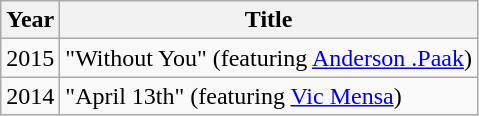<table class="wikitable">
<tr>
<th>Year</th>
<th>Title</th>
</tr>
<tr>
<td>2015</td>
<td>"Without You" (featuring <a href='#'>Anderson .Paak</a>)</td>
</tr>
<tr>
<td>2014</td>
<td>"April 13th" (featuring <a href='#'>Vic Mensa</a>)</td>
</tr>
</table>
